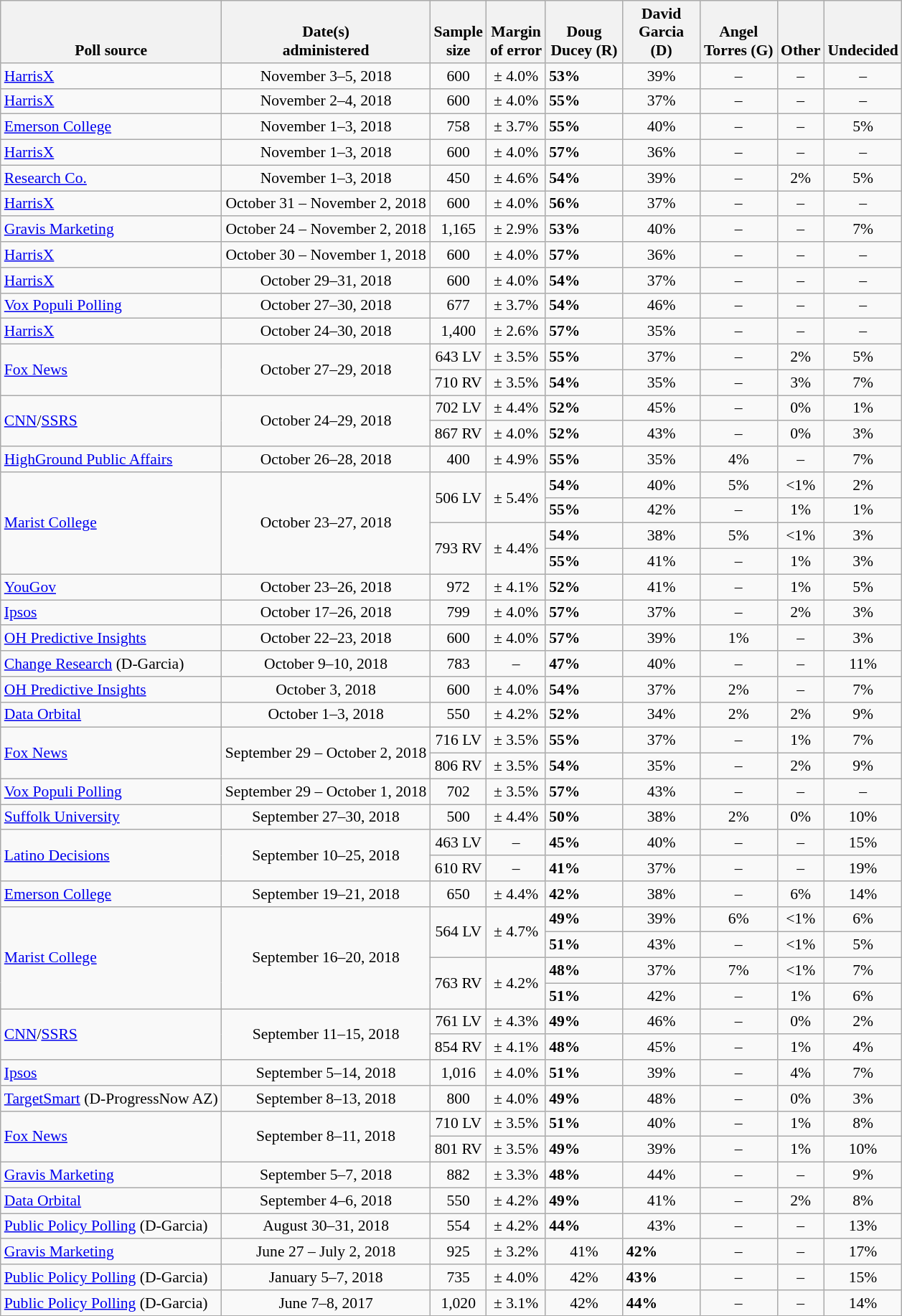<table class="wikitable" style="font-size:90%">
<tr valign=bottom>
<th>Poll source</th>
<th>Date(s)<br>administered</th>
<th>Sample<br>size</th>
<th>Margin<br>of error</th>
<th style="width:65px;">Doug<br>Ducey (R)</th>
<th style="width:65px;">David<br>Garcia (D)</th>
<th style="width:65px;">Angel<br>Torres (G)</th>
<th>Other</th>
<th>Undecided</th>
</tr>
<tr>
<td><a href='#'>HarrisX</a></td>
<td align=center>November 3–5, 2018</td>
<td align=center>600</td>
<td align=center>± 4.0%</td>
<td><strong>53%</strong></td>
<td align=center>39%</td>
<td align=center>–</td>
<td align=center>–</td>
<td align=center>–</td>
</tr>
<tr>
<td><a href='#'>HarrisX</a></td>
<td align=center>November 2–4, 2018</td>
<td align=center>600</td>
<td align=center>± 4.0%</td>
<td><strong>55%</strong></td>
<td align=center>37%</td>
<td align=center>–</td>
<td align=center>–</td>
<td align=center>–</td>
</tr>
<tr>
<td><a href='#'>Emerson College</a></td>
<td align=center>November 1–3, 2018</td>
<td align=center>758</td>
<td align=center>± 3.7%</td>
<td><strong>55%</strong></td>
<td align=center>40%</td>
<td align=center>–</td>
<td align=center>–</td>
<td align=center>5%</td>
</tr>
<tr>
<td><a href='#'>HarrisX</a></td>
<td align=center>November 1–3, 2018</td>
<td align=center>600</td>
<td align=center>± 4.0%</td>
<td><strong>57%</strong></td>
<td align=center>36%</td>
<td align=center>–</td>
<td align=center>–</td>
<td align=center>–</td>
</tr>
<tr>
<td><a href='#'>Research Co.</a></td>
<td align=center>November 1–3, 2018</td>
<td align=center>450</td>
<td align=center>± 4.6%</td>
<td><strong>54%</strong></td>
<td align=center>39%</td>
<td align=center>–</td>
<td align=center>2%</td>
<td align=center>5%</td>
</tr>
<tr>
<td><a href='#'>HarrisX</a></td>
<td align=center>October 31 – November 2, 2018</td>
<td align=center>600</td>
<td align=center>± 4.0%</td>
<td><strong>56%</strong></td>
<td align=center>37%</td>
<td align=center>–</td>
<td align=center>–</td>
<td align=center>–</td>
</tr>
<tr>
<td><a href='#'>Gravis Marketing</a></td>
<td align=center>October 24 – November 2, 2018</td>
<td align=center>1,165</td>
<td align=center>± 2.9%</td>
<td><strong>53%</strong></td>
<td align=center>40%</td>
<td align=center>–</td>
<td align=center>–</td>
<td align=center>7%</td>
</tr>
<tr>
<td><a href='#'>HarrisX</a></td>
<td align=center>October 30 – November 1, 2018</td>
<td align=center>600</td>
<td align=center>± 4.0%</td>
<td><strong>57%</strong></td>
<td align=center>36%</td>
<td align=center>–</td>
<td align=center>–</td>
<td align=center>–</td>
</tr>
<tr>
<td><a href='#'>HarrisX</a></td>
<td align=center>October 29–31, 2018</td>
<td align=center>600</td>
<td align=center>± 4.0%</td>
<td><strong>54%</strong></td>
<td align=center>37%</td>
<td align=center>–</td>
<td align=center>–</td>
<td align=center>–</td>
</tr>
<tr>
<td><a href='#'>Vox Populi Polling</a></td>
<td align=center>October 27–30, 2018</td>
<td align=center>677</td>
<td align=center>± 3.7%</td>
<td><strong>54%</strong></td>
<td align=center>46%</td>
<td align=center>–</td>
<td align=center>–</td>
<td align=center>–</td>
</tr>
<tr>
<td><a href='#'>HarrisX</a></td>
<td align=center>October 24–30, 2018</td>
<td align=center>1,400</td>
<td align=center>± 2.6%</td>
<td><strong>57%</strong></td>
<td align=center>35%</td>
<td align=center>–</td>
<td align=center>–</td>
<td align=center>–</td>
</tr>
<tr>
<td rowspan=2><a href='#'>Fox News</a></td>
<td rowspan="2" style="text-align:center;">October 27–29, 2018</td>
<td align=center>643 LV</td>
<td align=center>± 3.5%</td>
<td><strong>55%</strong></td>
<td align=center>37%</td>
<td align=center>–</td>
<td align=center>2%</td>
<td align=center>5%</td>
</tr>
<tr>
<td align=center>710 RV</td>
<td align=center>± 3.5%</td>
<td><strong>54%</strong></td>
<td align=center>35%</td>
<td align=center>–</td>
<td align=center>3%</td>
<td align=center>7%</td>
</tr>
<tr>
<td rowspan=2><a href='#'>CNN</a>/<a href='#'>SSRS</a></td>
<td rowspan="2" style="text-align:center;">October 24–29, 2018</td>
<td align=center>702 LV</td>
<td align=center>± 4.4%</td>
<td><strong>52%</strong></td>
<td align=center>45%</td>
<td align=center>–</td>
<td align=center>0%</td>
<td align=center>1%</td>
</tr>
<tr>
<td align=center>867 RV</td>
<td align=center>± 4.0%</td>
<td><strong>52%</strong></td>
<td align=center>43%</td>
<td align=center>–</td>
<td align=center>0%</td>
<td align=center>3%</td>
</tr>
<tr>
<td><a href='#'>HighGround Public Affairs</a></td>
<td align=center>October 26–28, 2018</td>
<td align=center>400</td>
<td align=center>± 4.9%</td>
<td><strong>55%</strong></td>
<td align=center>35%</td>
<td align=center>4%</td>
<td align=center>–</td>
<td align=center>7%</td>
</tr>
<tr>
<td rowspan=4><a href='#'>Marist College</a></td>
<td rowspan="4" style="text-align:center;">October 23–27, 2018</td>
<td rowspan="2" style="text-align:center;">506 LV</td>
<td rowspan="2" style="text-align:center;">± 5.4%</td>
<td><strong>54%</strong></td>
<td align=center>40%</td>
<td align=center>5%</td>
<td align=center><1%</td>
<td align=center>2%</td>
</tr>
<tr>
<td><strong>55%</strong></td>
<td align=center>42%</td>
<td align=center>–</td>
<td align=center>1%</td>
<td align=center>1%</td>
</tr>
<tr>
<td rowspan="2" style="text-align:center;">793 RV</td>
<td rowspan="2" style="text-align:center;">± 4.4%</td>
<td><strong>54%</strong></td>
<td align=center>38%</td>
<td align=center>5%</td>
<td align=center><1%</td>
<td align=center>3%</td>
</tr>
<tr>
<td><strong>55%</strong></td>
<td align=center>41%</td>
<td align=center>–</td>
<td align=center>1%</td>
<td align=center>3%</td>
</tr>
<tr>
<td><a href='#'>YouGov</a></td>
<td align=center>October 23–26, 2018</td>
<td align=center>972</td>
<td align=center>± 4.1%</td>
<td><strong>52%</strong></td>
<td align=center>41%</td>
<td align=center>–</td>
<td align=center>1%</td>
<td align=center>5%</td>
</tr>
<tr>
<td><a href='#'>Ipsos</a></td>
<td align=center>October 17–26, 2018</td>
<td align=center>799</td>
<td align=center>± 4.0%</td>
<td><strong>57%</strong></td>
<td align=center>37%</td>
<td align=center>–</td>
<td align=center>2%</td>
<td align=center>3%</td>
</tr>
<tr>
<td><a href='#'>OH Predictive Insights</a></td>
<td align=center>October 22–23, 2018</td>
<td align=center>600</td>
<td align=center>± 4.0%</td>
<td><strong>57%</strong></td>
<td align=center>39%</td>
<td align=center>1%</td>
<td align=center>–</td>
<td align=center>3%</td>
</tr>
<tr>
<td><a href='#'>Change Research</a> (D-Garcia)</td>
<td align=center>October 9–10, 2018</td>
<td align=center>783</td>
<td align=center>–</td>
<td><strong>47%</strong></td>
<td align=center>40%</td>
<td align=center>–</td>
<td align=center>–</td>
<td align=center>11%</td>
</tr>
<tr>
<td><a href='#'>OH Predictive Insights</a></td>
<td align=center>October 3, 2018</td>
<td align=center>600</td>
<td align=center>± 4.0%</td>
<td><strong>54%</strong></td>
<td align=center>37%</td>
<td align=center>2%</td>
<td align=center>–</td>
<td align=center>7%</td>
</tr>
<tr>
<td><a href='#'>Data Orbital</a></td>
<td align=center>October 1–3, 2018</td>
<td align=center>550</td>
<td align=center>± 4.2%</td>
<td><strong>52%</strong></td>
<td align=center>34%</td>
<td align=center>2%</td>
<td align=center>2%</td>
<td align=center>9%</td>
</tr>
<tr>
<td rowspan=2><a href='#'>Fox News</a></td>
<td rowspan="2" style="text-align:center;">September 29 – October 2, 2018</td>
<td align=center>716 LV</td>
<td align=center>± 3.5%</td>
<td><strong>55%</strong></td>
<td align=center>37%</td>
<td align=center>–</td>
<td align=center>1%</td>
<td align=center>7%</td>
</tr>
<tr>
<td align=center>806 RV</td>
<td align=center>± 3.5%</td>
<td><strong>54%</strong></td>
<td align=center>35%</td>
<td align=center>–</td>
<td align=center>2%</td>
<td align=center>9%</td>
</tr>
<tr>
<td><a href='#'>Vox Populi Polling</a></td>
<td align=center>September 29 – October 1, 2018</td>
<td align=center>702</td>
<td align=center>± 3.5%</td>
<td><strong>57%</strong></td>
<td align=center>43%</td>
<td align=center>–</td>
<td align=center>–</td>
<td align=center>–</td>
</tr>
<tr>
<td><a href='#'>Suffolk University</a></td>
<td align=center>September 27–30, 2018</td>
<td align=center>500</td>
<td align=center>± 4.4%</td>
<td><strong>50%</strong></td>
<td align=center>38%</td>
<td align=center>2%</td>
<td align=center>0%</td>
<td align=center>10%</td>
</tr>
<tr>
<td rowspan=2><a href='#'>Latino Decisions</a></td>
<td rowspan="2" style="text-align:center;">September 10–25, 2018</td>
<td align=center>463 LV</td>
<td align=center>–</td>
<td><strong>45%</strong></td>
<td align=center>40%</td>
<td align=center>–</td>
<td align=center>–</td>
<td align=center>15%</td>
</tr>
<tr>
<td align=center>610 RV</td>
<td align=center>–</td>
<td><strong>41%</strong></td>
<td align=center>37%</td>
<td align=center>–</td>
<td align=center>–</td>
<td align=center>19%</td>
</tr>
<tr>
<td><a href='#'>Emerson College</a></td>
<td align=center>September 19–21, 2018</td>
<td align=center>650</td>
<td align=center>± 4.4%</td>
<td><strong>42%</strong></td>
<td align=center>38%</td>
<td align=center>–</td>
<td align=center>6%</td>
<td align=center>14%</td>
</tr>
<tr>
<td rowspan=4><a href='#'>Marist College</a></td>
<td rowspan="4" style="text-align:center;">September 16–20, 2018</td>
<td rowspan="2" style="text-align:center;">564 LV</td>
<td rowspan="2" style="text-align:center;">± 4.7%</td>
<td><strong>49%</strong></td>
<td align=center>39%</td>
<td align=center>6%</td>
<td align=center><1%</td>
<td align=center>6%</td>
</tr>
<tr>
<td><strong>51%</strong></td>
<td align=center>43%</td>
<td align=center>–</td>
<td align=center><1%</td>
<td align=center>5%</td>
</tr>
<tr>
<td rowspan="2" style="text-align:center;">763 RV</td>
<td rowspan="2" style="text-align:center;">± 4.2%</td>
<td><strong>48%</strong></td>
<td align=center>37%</td>
<td align=center>7%</td>
<td align=center><1%</td>
<td align=center>7%</td>
</tr>
<tr>
<td><strong>51%</strong></td>
<td align=center>42%</td>
<td align=center>–</td>
<td align=center>1%</td>
<td align=center>6%</td>
</tr>
<tr>
<td rowspan=2><a href='#'>CNN</a>/<a href='#'>SSRS</a></td>
<td rowspan="2" style="text-align:center;">September 11–15, 2018</td>
<td align=center>761 LV</td>
<td align=center>± 4.3%</td>
<td><strong>49%</strong></td>
<td align=center>46%</td>
<td align=center>–</td>
<td align=center>0%</td>
<td align=center>2%</td>
</tr>
<tr>
<td align=center>854 RV</td>
<td align=center>± 4.1%</td>
<td><strong>48%</strong></td>
<td align=center>45%</td>
<td align=center>–</td>
<td align=center>1%</td>
<td align=center>4%</td>
</tr>
<tr>
<td><a href='#'>Ipsos</a></td>
<td align=center>September 5–14, 2018</td>
<td align=center>1,016</td>
<td align=center>± 4.0%</td>
<td><strong>51%</strong></td>
<td align=center>39%</td>
<td align=center>–</td>
<td align=center>4%</td>
<td align=center>7%</td>
</tr>
<tr>
<td><a href='#'>TargetSmart</a> (D-ProgressNow AZ)</td>
<td align=center>September 8–13, 2018</td>
<td align=center>800</td>
<td align=center>± 4.0%</td>
<td><strong>49%</strong></td>
<td align=center>48%</td>
<td align=center>–</td>
<td align=center>0%</td>
<td align=center>3%</td>
</tr>
<tr>
<td rowspan=2><a href='#'>Fox News</a></td>
<td rowspan="2" style="text-align:center;">September 8–11, 2018</td>
<td align=center>710 LV</td>
<td align=center>± 3.5%</td>
<td><strong>51%</strong></td>
<td align=center>40%</td>
<td align=center>–</td>
<td align=center>1%</td>
<td align=center>8%</td>
</tr>
<tr>
<td align=center>801 RV</td>
<td align=center>± 3.5%</td>
<td><strong>49%</strong></td>
<td align=center>39%</td>
<td align=center>–</td>
<td align=center>1%</td>
<td align=center>10%</td>
</tr>
<tr>
<td><a href='#'>Gravis Marketing</a></td>
<td align=center>September 5–7, 2018</td>
<td align=center>882</td>
<td align=center>± 3.3%</td>
<td><strong>48%</strong></td>
<td align=center>44%</td>
<td align=center>–</td>
<td align=center>–</td>
<td align=center>9%</td>
</tr>
<tr>
<td><a href='#'>Data Orbital</a></td>
<td align=center>September 4–6, 2018</td>
<td align=center>550</td>
<td align=center>± 4.2%</td>
<td><strong>49%</strong></td>
<td align=center>41%</td>
<td align=center>–</td>
<td align=center>2%</td>
<td align=center>8%</td>
</tr>
<tr>
<td><a href='#'>Public Policy Polling</a> (D-Garcia)</td>
<td align=center>August 30–31, 2018</td>
<td align=center>554</td>
<td align=center>± 4.2%</td>
<td><strong>44%</strong></td>
<td align=center>43%</td>
<td align=center>–</td>
<td align=center>–</td>
<td align=center>13%</td>
</tr>
<tr>
<td><a href='#'>Gravis Marketing</a></td>
<td align=center>June 27 – July 2, 2018</td>
<td align=center>925</td>
<td align=center>± 3.2%</td>
<td align=center>41%</td>
<td><strong>42%</strong></td>
<td align=center>–</td>
<td align=center>–</td>
<td align=center>17%</td>
</tr>
<tr>
<td><a href='#'>Public Policy Polling</a> (D-Garcia)</td>
<td align=center>January 5–7, 2018</td>
<td align=center>735</td>
<td align=center>± 4.0%</td>
<td align=center>42%</td>
<td><strong>43%</strong></td>
<td align=center>–</td>
<td align=center>–</td>
<td align=center>15%</td>
</tr>
<tr>
<td><a href='#'>Public Policy Polling</a> (D-Garcia)</td>
<td align=center>June 7–8, 2017</td>
<td align=center>1,020</td>
<td align=center>± 3.1%</td>
<td align=center>42%</td>
<td><strong>44%</strong></td>
<td align=center>–</td>
<td align=center>–</td>
<td align=center>14%</td>
</tr>
</table>
